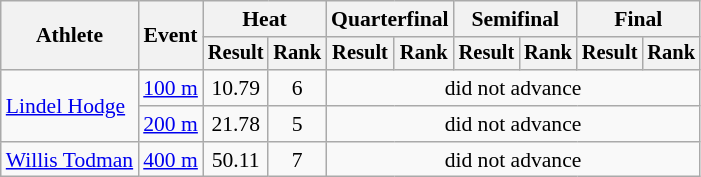<table class="wikitable" style="font-size:90%">
<tr>
<th rowspan="2">Athlete</th>
<th rowspan="2">Event</th>
<th colspan="2">Heat</th>
<th colspan="2">Quarterfinal</th>
<th colspan="2">Semifinal</th>
<th colspan="2">Final</th>
</tr>
<tr style="font-size:95%">
<th>Result</th>
<th>Rank</th>
<th>Result</th>
<th>Rank</th>
<th>Result</th>
<th>Rank</th>
<th>Result</th>
<th>Rank</th>
</tr>
<tr align=center>
<td align=left rowspan=2><a href='#'>Lindel Hodge</a></td>
<td align=left><a href='#'>100 m</a></td>
<td>10.79</td>
<td>6</td>
<td colspan=6>did not advance</td>
</tr>
<tr align=center>
<td align=left><a href='#'>200 m</a></td>
<td>21.78</td>
<td>5</td>
<td colspan=6>did not advance</td>
</tr>
<tr align=center>
<td align=left><a href='#'>Willis Todman</a></td>
<td align=left><a href='#'>400 m</a></td>
<td>50.11</td>
<td>7</td>
<td colspan=6>did not advance</td>
</tr>
</table>
